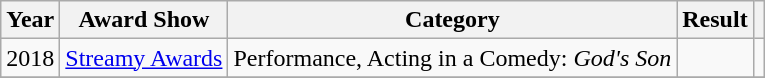<table class="wikitable">
<tr>
<th>Year</th>
<th>Award Show</th>
<th>Category</th>
<th>Result</th>
<th></th>
</tr>
<tr>
<td>2018</td>
<td><a href='#'>Streamy Awards</a></td>
<td>Performance, Acting in a Comedy: <em>God's Son</em></td>
<td></td>
<td></td>
</tr>
<tr>
</tr>
</table>
